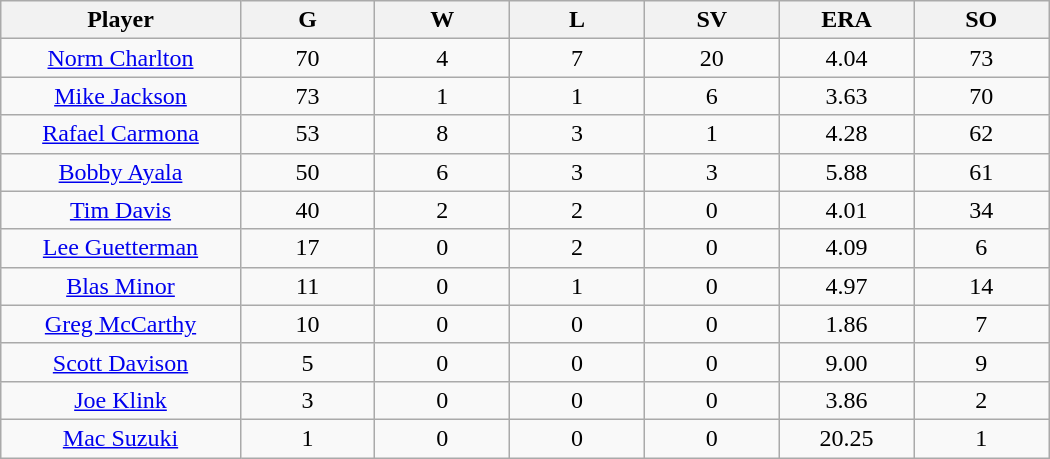<table class="wikitable sortable">
<tr>
<th bgcolor="#DDDDFF" width="16%">Player</th>
<th bgcolor="#DDDDFF" width="9%">G</th>
<th bgcolor="#DDDDFF" width="9%">W</th>
<th bgcolor="#DDDDFF" width="9%">L</th>
<th bgcolor="#DDDDFF" width="9%">SV</th>
<th bgcolor="#DDDDFF" width="9%">ERA</th>
<th bgcolor="#DDDDFF" width="9%">SO</th>
</tr>
<tr align=center>
<td><a href='#'>Norm Charlton</a></td>
<td>70</td>
<td>4</td>
<td>7</td>
<td>20</td>
<td>4.04</td>
<td>73</td>
</tr>
<tr align=center>
<td><a href='#'>Mike Jackson</a></td>
<td>73</td>
<td>1</td>
<td>1</td>
<td>6</td>
<td>3.63</td>
<td>70</td>
</tr>
<tr align=center>
<td><a href='#'>Rafael Carmona</a></td>
<td>53</td>
<td>8</td>
<td>3</td>
<td>1</td>
<td>4.28</td>
<td>62</td>
</tr>
<tr align=center>
<td><a href='#'>Bobby Ayala</a></td>
<td>50</td>
<td>6</td>
<td>3</td>
<td>3</td>
<td>5.88</td>
<td>61</td>
</tr>
<tr align=center>
<td><a href='#'>Tim Davis</a></td>
<td>40</td>
<td>2</td>
<td>2</td>
<td>0</td>
<td>4.01</td>
<td>34</td>
</tr>
<tr align=center>
<td><a href='#'>Lee Guetterman</a></td>
<td>17</td>
<td>0</td>
<td>2</td>
<td>0</td>
<td>4.09</td>
<td>6</td>
</tr>
<tr align=center>
<td><a href='#'>Blas Minor</a></td>
<td>11</td>
<td>0</td>
<td>1</td>
<td>0</td>
<td>4.97</td>
<td>14</td>
</tr>
<tr align=center>
<td><a href='#'>Greg McCarthy</a></td>
<td>10</td>
<td>0</td>
<td>0</td>
<td>0</td>
<td>1.86</td>
<td>7</td>
</tr>
<tr align=center>
<td><a href='#'>Scott Davison</a></td>
<td>5</td>
<td>0</td>
<td>0</td>
<td>0</td>
<td>9.00</td>
<td>9</td>
</tr>
<tr align=center>
<td><a href='#'>Joe Klink</a></td>
<td>3</td>
<td>0</td>
<td>0</td>
<td>0</td>
<td>3.86</td>
<td>2</td>
</tr>
<tr align=center>
<td><a href='#'>Mac Suzuki</a></td>
<td>1</td>
<td>0</td>
<td>0</td>
<td>0</td>
<td>20.25</td>
<td>1</td>
</tr>
</table>
